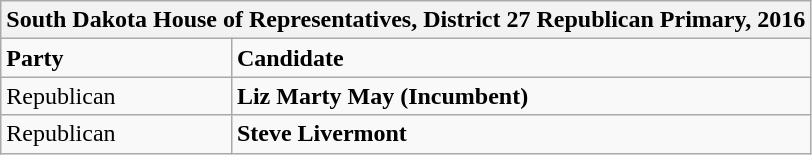<table class="wikitable">
<tr>
<th colspan="5">South Dakota House of Representatives, District 27 Republican Primary, 2016</th>
</tr>
<tr>
<td><strong>Party</strong></td>
<td><strong>Candidate</strong></td>
</tr>
<tr>
<td>Republican</td>
<td><strong>Liz Marty May (Incumbent)</strong></td>
</tr>
<tr>
<td>Republican</td>
<td><strong>Steve Livermont</strong></td>
</tr>
</table>
